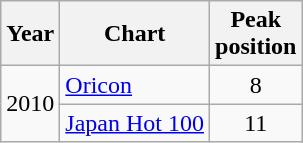<table class="wikitable">
<tr>
<th>Year</th>
<th>Chart</th>
<th>Peak<br>position</th>
</tr>
<tr>
<td rowspan="2">2010</td>
<td><a href='#'>Oricon</a></td>
<td style="text-align:center">8</td>
</tr>
<tr>
<td><a href='#'>Japan Hot 100</a></td>
<td style="text-align:center">11</td>
</tr>
</table>
